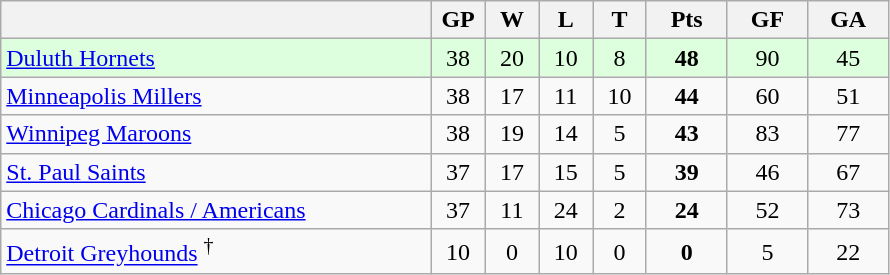<table class="wikitable">
<tr>
<th width="40%"></th>
<th width="5%">GP</th>
<th width="5%">W</th>
<th width="5%">L</th>
<th width="5%">T</th>
<th width="7.5%"><strong>Pts</strong></th>
<th width="7.5%">GF</th>
<th width="7.5%">GA</th>
</tr>
<tr align="center" bgcolor=ddffdd>
<td align="left"><a href='#'>Duluth Hornets</a></td>
<td>38</td>
<td>20</td>
<td>10</td>
<td>8</td>
<td><strong>48</strong></td>
<td>90</td>
<td>45</td>
</tr>
<tr align="center">
<td align="left"><a href='#'>Minneapolis Millers</a></td>
<td>38</td>
<td>17</td>
<td>11</td>
<td>10</td>
<td><strong>44</strong></td>
<td>60</td>
<td>51</td>
</tr>
<tr align="center">
<td align="left"><a href='#'>Winnipeg Maroons</a></td>
<td>38</td>
<td>19</td>
<td>14</td>
<td>5</td>
<td><strong>43</strong></td>
<td>83</td>
<td>77</td>
</tr>
<tr align="center">
<td align="left"><a href='#'>St. Paul Saints</a></td>
<td>37</td>
<td>17</td>
<td>15</td>
<td>5</td>
<td><strong>39</strong></td>
<td>46</td>
<td>67</td>
</tr>
<tr align="center">
<td align="left"><a href='#'>Chicago Cardinals / Americans</a></td>
<td>37</td>
<td>11</td>
<td>24</td>
<td>2</td>
<td><strong>24</strong></td>
<td>52</td>
<td>73</td>
</tr>
<tr align="center">
<td align="left"><a href='#'>Detroit Greyhounds</a> <sup>†</sup></td>
<td>10</td>
<td>0</td>
<td>10</td>
<td>0</td>
<td><strong>0</strong></td>
<td>5</td>
<td>22</td>
</tr>
</table>
